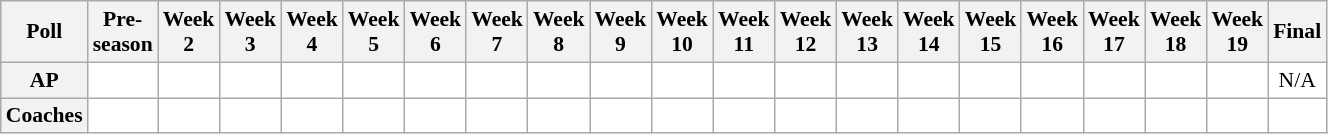<table class="wikitable" style="white-space:nowrap;font-size:90%">
<tr>
<th>Poll</th>
<th>Pre-<br>season</th>
<th>Week<br>2</th>
<th>Week<br>3</th>
<th>Week<br>4</th>
<th>Week<br>5</th>
<th>Week<br>6</th>
<th>Week<br>7</th>
<th>Week<br>8</th>
<th>Week<br>9</th>
<th>Week<br>10</th>
<th>Week<br>11</th>
<th>Week<br>12</th>
<th>Week<br>13</th>
<th>Week<br>14</th>
<th>Week<br>15</th>
<th>Week<br>16</th>
<th>Week<br>17</th>
<th>Week<br>18</th>
<th>Week<br>19</th>
<th>Final</th>
</tr>
<tr style="text-align:center;">
<th>AP</th>
<td style="background:#FFF;"></td>
<td style="background:#FFF;"></td>
<td style="background:#FFF;"></td>
<td style="background:#FFF;"></td>
<td style="background:#FFF;"></td>
<td style="background:#FFF;"></td>
<td style="background:#FFF;"></td>
<td style="background:#FFF;"></td>
<td style="background:#FFF;"></td>
<td style="background:#FFF;"></td>
<td style="background:#FFF;"></td>
<td style="background:#FFF;"></td>
<td style="background:#FFF;"></td>
<td style="background:#FFF;"></td>
<td style="background:#FFF;"></td>
<td style="background:#FFF;"></td>
<td style="background:#FFF;"></td>
<td style="background:#FFF;"></td>
<td style="background:#FFF;"></td>
<td style="background:#FFF;">N/A</td>
</tr>
<tr style="text-align:center;">
<th>Coaches</th>
<td style="background:#FFF;"></td>
<td style="background:#FFF;"></td>
<td style="background:#FFF;"></td>
<td style="background:#FFF;"></td>
<td style="background:#FFF;"></td>
<td style="background:#FFF;"></td>
<td style="background:#FFF;"></td>
<td style="background:#FFF;"></td>
<td style="background:#FFF;"></td>
<td style="background:#FFF;"></td>
<td style="background:#FFF;"></td>
<td style="background:#FFF;"></td>
<td style="background:#FFF;"></td>
<td style="background:#FFF;"></td>
<td style="background:#FFF;"></td>
<td style="background:#FFF;"></td>
<td style="background:#FFF;"></td>
<td style="background:#FFF;"></td>
<td style="background:#FFF;"></td>
<td style="background:#FFF;"></td>
</tr>
</table>
